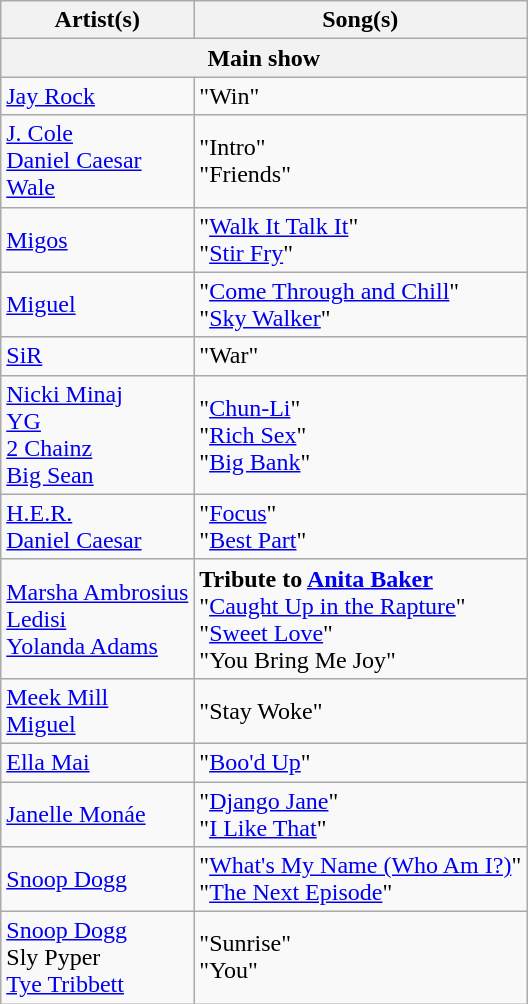<table class="wikitable">
<tr>
<th>Artist(s)</th>
<th>Song(s)</th>
</tr>
<tr>
<th colspan=2>Main show</th>
</tr>
<tr>
<td><a href='#'>Jay Rock</a></td>
<td>"Win"</td>
</tr>
<tr>
<td><a href='#'>J. Cole</a> <br> <a href='#'>Daniel Caesar</a> <br> <a href='#'>Wale</a></td>
<td>"Intro" <br>"Friends"</td>
</tr>
<tr>
<td><a href='#'>Migos</a></td>
<td>"<a href='#'>Walk It Talk It</a>"<br>"<a href='#'>Stir Fry</a>"</td>
</tr>
<tr>
<td><a href='#'>Miguel</a></td>
<td>"<a href='#'>Come Through and Chill</a>" <br> "<a href='#'>Sky Walker</a>"</td>
</tr>
<tr>
<td><a href='#'>SiR</a></td>
<td>"War"</td>
</tr>
<tr>
<td><a href='#'>Nicki Minaj</a><br><a href='#'>YG</a><br><a href='#'>2 Chainz</a><br><a href='#'>Big Sean</a></td>
<td>"<a href='#'>Chun-Li</a>" <br> "<a href='#'>Rich Sex</a>" <br> "<a href='#'>Big Bank</a>"</td>
</tr>
<tr>
<td><a href='#'>H.E.R.</a><br><a href='#'>Daniel Caesar</a></td>
<td>"<a href='#'>Focus</a>"<br>"<a href='#'>Best Part</a>"</td>
</tr>
<tr>
<td><a href='#'>Marsha Ambrosius</a><br><a href='#'>Ledisi</a><br><a href='#'>Yolanda Adams</a></td>
<td><strong>Tribute to <a href='#'>Anita Baker</a></strong><br>"<a href='#'>Caught Up in the Rapture</a>"<br>"<a href='#'>Sweet Love</a>"<br>"You Bring Me Joy"</td>
</tr>
<tr>
<td><a href='#'>Meek Mill</a><br><a href='#'>Miguel</a></td>
<td>"Stay Woke"</td>
</tr>
<tr>
<td><a href='#'>Ella Mai</a></td>
<td>"<a href='#'>Boo'd Up</a>"</td>
</tr>
<tr>
<td><a href='#'>Janelle Monáe</a></td>
<td>"<a href='#'>Django Jane</a>" <br> "<a href='#'>I Like That</a>"</td>
</tr>
<tr>
<td><a href='#'>Snoop Dogg</a></td>
<td>"<a href='#'>What's My Name (Who Am I?)</a>" <br> "<a href='#'>The Next Episode</a>"</td>
</tr>
<tr>
<td><a href='#'>Snoop Dogg</a> <br> Sly Pyper <br> <a href='#'>Tye Tribbett</a></td>
<td>"Sunrise" <br> "You"</td>
</tr>
</table>
